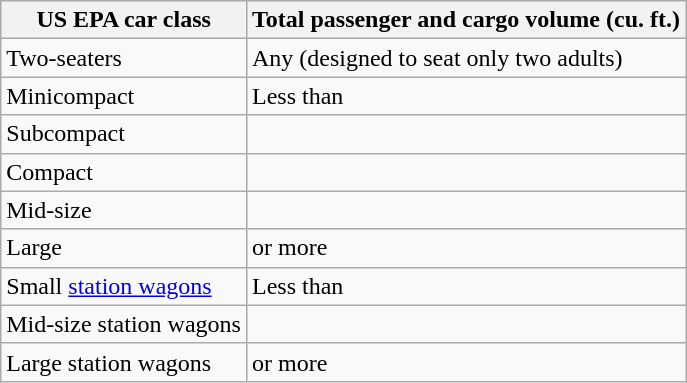<table class="wikitable">
<tr>
<th>US EPA car class</th>
<th>Total passenger and cargo volume (cu. ft.)</th>
</tr>
<tr>
<td>Two-seaters</td>
<td>Any (designed to seat only two adults)</td>
</tr>
<tr>
<td>Minicompact</td>
<td>Less than </td>
</tr>
<tr>
<td>Subcompact</td>
<td></td>
</tr>
<tr>
<td>Compact</td>
<td></td>
</tr>
<tr>
<td>Mid-size</td>
<td></td>
</tr>
<tr>
<td>Large</td>
<td> or more</td>
</tr>
<tr>
<td>Small <a href='#'>station wagons</a></td>
<td>Less than </td>
</tr>
<tr>
<td>Mid-size station wagons</td>
<td></td>
</tr>
<tr>
<td>Large station wagons</td>
<td> or more</td>
</tr>
</table>
